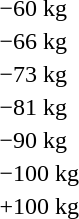<table>
<tr>
<td rowspan=2>−60 kg<br></td>
<td rowspan=2></td>
<td rowspan=2></td>
<td></td>
</tr>
<tr>
<td></td>
</tr>
<tr>
<td rowspan=2>−66 kg<br></td>
<td rowspan=2></td>
<td rowspan=2></td>
<td></td>
</tr>
<tr>
<td></td>
</tr>
<tr>
<td rowspan=2>−73 kg<br></td>
<td rowspan=2></td>
<td rowspan=2></td>
<td></td>
</tr>
<tr>
<td></td>
</tr>
<tr>
<td rowspan=2>−81 kg<br></td>
<td rowspan=2></td>
<td rowspan=2></td>
<td></td>
</tr>
<tr>
<td></td>
</tr>
<tr>
<td rowspan=2>−90 kg<br></td>
<td rowspan=2></td>
<td rowspan=2></td>
<td></td>
</tr>
<tr>
<td></td>
</tr>
<tr>
<td rowspan=2>−100 kg<br></td>
<td rowspan=2></td>
<td rowspan=2></td>
<td></td>
</tr>
<tr>
<td></td>
</tr>
<tr>
<td rowspan=2>+100 kg<br></td>
<td rowspan=2></td>
<td rowspan=2></td>
<td></td>
</tr>
<tr>
<td></td>
</tr>
</table>
